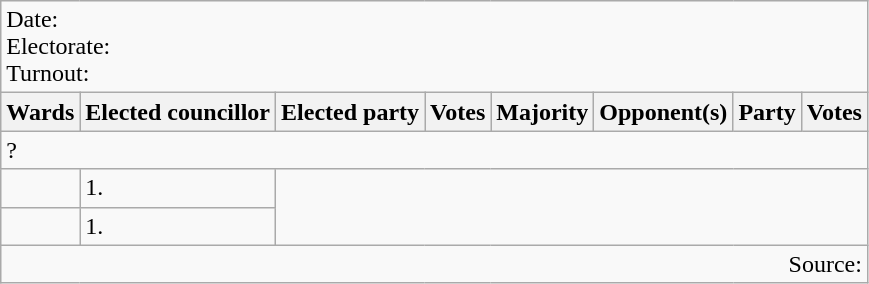<table class=wikitable>
<tr>
<td colspan=8>Date: <br>Electorate: <br>Turnout:</td>
</tr>
<tr>
<th>Wards</th>
<th>Elected councillor</th>
<th>Elected party</th>
<th>Votes</th>
<th>Majority</th>
<th>Opponent(s)</th>
<th>Party</th>
<th>Votes</th>
</tr>
<tr>
<td colspan=8>?</td>
</tr>
<tr>
<td></td>
<td>1.</td>
</tr>
<tr>
<td></td>
<td>1.</td>
</tr>
<tr>
<td colspan=8 align=right>Source:</td>
</tr>
</table>
